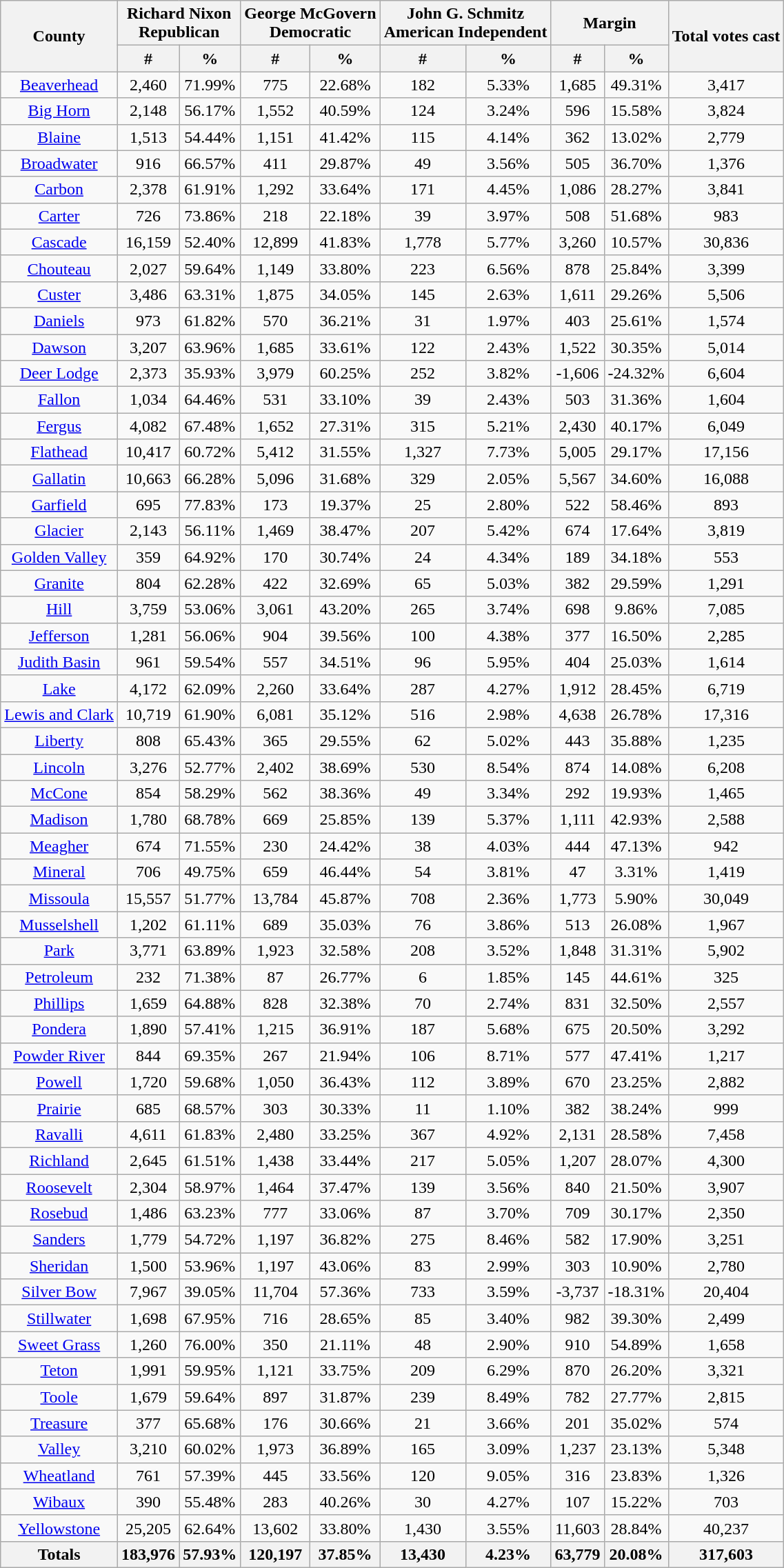<table width="60%"  class="wikitable sortable" style="text-align:center">
<tr>
<th colspan="1" rowspan="2">County</th>
<th style="text-align:center;" colspan="2">Richard Nixon<br>Republican</th>
<th style="text-align:center;" colspan="2">George McGovern<br>Democratic</th>
<th style="text-align:center;" colspan="2">John G. Schmitz<br>American Independent</th>
<th style="text-align:center;" colspan="2">Margin</th>
<th colspan="1" rowspan="2" style="text-align:center;">Total votes cast</th>
</tr>
<tr>
<th style="text-align:center;" data-sort-type="number">#</th>
<th style="text-align:center;" data-sort-type="number">%</th>
<th style="text-align:center;" data-sort-type="number">#</th>
<th style="text-align:center;" data-sort-type="number">%</th>
<th style="text-align:center;" data-sort-type="number">#</th>
<th style="text-align:center;" data-sort-type="number">%</th>
<th style="text-align:center;" data-sort-type="number">#</th>
<th style="text-align:center;" data-sort-type="number">%</th>
</tr>
<tr style="text-align:center;">
<td><a href='#'>Beaverhead</a></td>
<td>2,460</td>
<td>71.99%</td>
<td>775</td>
<td>22.68%</td>
<td>182</td>
<td>5.33%</td>
<td>1,685</td>
<td>49.31%</td>
<td>3,417</td>
</tr>
<tr style="text-align:center;">
<td><a href='#'>Big Horn</a></td>
<td>2,148</td>
<td>56.17%</td>
<td>1,552</td>
<td>40.59%</td>
<td>124</td>
<td>3.24%</td>
<td>596</td>
<td>15.58%</td>
<td>3,824</td>
</tr>
<tr style="text-align:center;">
<td><a href='#'>Blaine</a></td>
<td>1,513</td>
<td>54.44%</td>
<td>1,151</td>
<td>41.42%</td>
<td>115</td>
<td>4.14%</td>
<td>362</td>
<td>13.02%</td>
<td>2,779</td>
</tr>
<tr style="text-align:center;">
<td><a href='#'>Broadwater</a></td>
<td>916</td>
<td>66.57%</td>
<td>411</td>
<td>29.87%</td>
<td>49</td>
<td>3.56%</td>
<td>505</td>
<td>36.70%</td>
<td>1,376</td>
</tr>
<tr style="text-align:center;">
<td><a href='#'>Carbon</a></td>
<td>2,378</td>
<td>61.91%</td>
<td>1,292</td>
<td>33.64%</td>
<td>171</td>
<td>4.45%</td>
<td>1,086</td>
<td>28.27%</td>
<td>3,841</td>
</tr>
<tr style="text-align:center;">
<td><a href='#'>Carter</a></td>
<td>726</td>
<td>73.86%</td>
<td>218</td>
<td>22.18%</td>
<td>39</td>
<td>3.97%</td>
<td>508</td>
<td>51.68%</td>
<td>983</td>
</tr>
<tr style="text-align:center;">
<td><a href='#'>Cascade</a></td>
<td>16,159</td>
<td>52.40%</td>
<td>12,899</td>
<td>41.83%</td>
<td>1,778</td>
<td>5.77%</td>
<td>3,260</td>
<td>10.57%</td>
<td>30,836</td>
</tr>
<tr style="text-align:center;">
<td><a href='#'>Chouteau</a></td>
<td>2,027</td>
<td>59.64%</td>
<td>1,149</td>
<td>33.80%</td>
<td>223</td>
<td>6.56%</td>
<td>878</td>
<td>25.84%</td>
<td>3,399</td>
</tr>
<tr style="text-align:center;">
<td><a href='#'>Custer</a></td>
<td>3,486</td>
<td>63.31%</td>
<td>1,875</td>
<td>34.05%</td>
<td>145</td>
<td>2.63%</td>
<td>1,611</td>
<td>29.26%</td>
<td>5,506</td>
</tr>
<tr style="text-align:center;">
<td><a href='#'>Daniels</a></td>
<td>973</td>
<td>61.82%</td>
<td>570</td>
<td>36.21%</td>
<td>31</td>
<td>1.97%</td>
<td>403</td>
<td>25.61%</td>
<td>1,574</td>
</tr>
<tr style="text-align:center;">
<td><a href='#'>Dawson</a></td>
<td>3,207</td>
<td>63.96%</td>
<td>1,685</td>
<td>33.61%</td>
<td>122</td>
<td>2.43%</td>
<td>1,522</td>
<td>30.35%</td>
<td>5,014</td>
</tr>
<tr style="text-align:center;">
<td><a href='#'>Deer Lodge</a></td>
<td>2,373</td>
<td>35.93%</td>
<td>3,979</td>
<td>60.25%</td>
<td>252</td>
<td>3.82%</td>
<td>-1,606</td>
<td>-24.32%</td>
<td>6,604</td>
</tr>
<tr style="text-align:center;">
<td><a href='#'>Fallon</a></td>
<td>1,034</td>
<td>64.46%</td>
<td>531</td>
<td>33.10%</td>
<td>39</td>
<td>2.43%</td>
<td>503</td>
<td>31.36%</td>
<td>1,604</td>
</tr>
<tr style="text-align:center;">
<td><a href='#'>Fergus</a></td>
<td>4,082</td>
<td>67.48%</td>
<td>1,652</td>
<td>27.31%</td>
<td>315</td>
<td>5.21%</td>
<td>2,430</td>
<td>40.17%</td>
<td>6,049</td>
</tr>
<tr style="text-align:center;">
<td><a href='#'>Flathead</a></td>
<td>10,417</td>
<td>60.72%</td>
<td>5,412</td>
<td>31.55%</td>
<td>1,327</td>
<td>7.73%</td>
<td>5,005</td>
<td>29.17%</td>
<td>17,156</td>
</tr>
<tr style="text-align:center;">
<td><a href='#'>Gallatin</a></td>
<td>10,663</td>
<td>66.28%</td>
<td>5,096</td>
<td>31.68%</td>
<td>329</td>
<td>2.05%</td>
<td>5,567</td>
<td>34.60%</td>
<td>16,088</td>
</tr>
<tr style="text-align:center;">
<td><a href='#'>Garfield</a></td>
<td>695</td>
<td>77.83%</td>
<td>173</td>
<td>19.37%</td>
<td>25</td>
<td>2.80%</td>
<td>522</td>
<td>58.46%</td>
<td>893</td>
</tr>
<tr style="text-align:center;">
<td><a href='#'>Glacier</a></td>
<td>2,143</td>
<td>56.11%</td>
<td>1,469</td>
<td>38.47%</td>
<td>207</td>
<td>5.42%</td>
<td>674</td>
<td>17.64%</td>
<td>3,819</td>
</tr>
<tr style="text-align:center;">
<td><a href='#'>Golden Valley</a></td>
<td>359</td>
<td>64.92%</td>
<td>170</td>
<td>30.74%</td>
<td>24</td>
<td>4.34%</td>
<td>189</td>
<td>34.18%</td>
<td>553</td>
</tr>
<tr style="text-align:center;">
<td><a href='#'>Granite</a></td>
<td>804</td>
<td>62.28%</td>
<td>422</td>
<td>32.69%</td>
<td>65</td>
<td>5.03%</td>
<td>382</td>
<td>29.59%</td>
<td>1,291</td>
</tr>
<tr style="text-align:center;">
<td><a href='#'>Hill</a></td>
<td>3,759</td>
<td>53.06%</td>
<td>3,061</td>
<td>43.20%</td>
<td>265</td>
<td>3.74%</td>
<td>698</td>
<td>9.86%</td>
<td>7,085</td>
</tr>
<tr style="text-align:center;">
<td><a href='#'>Jefferson</a></td>
<td>1,281</td>
<td>56.06%</td>
<td>904</td>
<td>39.56%</td>
<td>100</td>
<td>4.38%</td>
<td>377</td>
<td>16.50%</td>
<td>2,285</td>
</tr>
<tr style="text-align:center;">
<td><a href='#'>Judith Basin</a></td>
<td>961</td>
<td>59.54%</td>
<td>557</td>
<td>34.51%</td>
<td>96</td>
<td>5.95%</td>
<td>404</td>
<td>25.03%</td>
<td>1,614</td>
</tr>
<tr style="text-align:center;">
<td><a href='#'>Lake</a></td>
<td>4,172</td>
<td>62.09%</td>
<td>2,260</td>
<td>33.64%</td>
<td>287</td>
<td>4.27%</td>
<td>1,912</td>
<td>28.45%</td>
<td>6,719</td>
</tr>
<tr style="text-align:center;">
<td><a href='#'>Lewis and Clark</a></td>
<td>10,719</td>
<td>61.90%</td>
<td>6,081</td>
<td>35.12%</td>
<td>516</td>
<td>2.98%</td>
<td>4,638</td>
<td>26.78%</td>
<td>17,316</td>
</tr>
<tr style="text-align:center;">
<td><a href='#'>Liberty</a></td>
<td>808</td>
<td>65.43%</td>
<td>365</td>
<td>29.55%</td>
<td>62</td>
<td>5.02%</td>
<td>443</td>
<td>35.88%</td>
<td>1,235</td>
</tr>
<tr style="text-align:center;">
<td><a href='#'>Lincoln</a></td>
<td>3,276</td>
<td>52.77%</td>
<td>2,402</td>
<td>38.69%</td>
<td>530</td>
<td>8.54%</td>
<td>874</td>
<td>14.08%</td>
<td>6,208</td>
</tr>
<tr style="text-align:center;">
<td><a href='#'>McCone</a></td>
<td>854</td>
<td>58.29%</td>
<td>562</td>
<td>38.36%</td>
<td>49</td>
<td>3.34%</td>
<td>292</td>
<td>19.93%</td>
<td>1,465</td>
</tr>
<tr style="text-align:center;">
<td><a href='#'>Madison</a></td>
<td>1,780</td>
<td>68.78%</td>
<td>669</td>
<td>25.85%</td>
<td>139</td>
<td>5.37%</td>
<td>1,111</td>
<td>42.93%</td>
<td>2,588</td>
</tr>
<tr style="text-align:center;">
<td><a href='#'>Meagher</a></td>
<td>674</td>
<td>71.55%</td>
<td>230</td>
<td>24.42%</td>
<td>38</td>
<td>4.03%</td>
<td>444</td>
<td>47.13%</td>
<td>942</td>
</tr>
<tr style="text-align:center;">
<td><a href='#'>Mineral</a></td>
<td>706</td>
<td>49.75%</td>
<td>659</td>
<td>46.44%</td>
<td>54</td>
<td>3.81%</td>
<td>47</td>
<td>3.31%</td>
<td>1,419</td>
</tr>
<tr style="text-align:center;">
<td><a href='#'>Missoula</a></td>
<td>15,557</td>
<td>51.77%</td>
<td>13,784</td>
<td>45.87%</td>
<td>708</td>
<td>2.36%</td>
<td>1,773</td>
<td>5.90%</td>
<td>30,049</td>
</tr>
<tr style="text-align:center;">
<td><a href='#'>Musselshell</a></td>
<td>1,202</td>
<td>61.11%</td>
<td>689</td>
<td>35.03%</td>
<td>76</td>
<td>3.86%</td>
<td>513</td>
<td>26.08%</td>
<td>1,967</td>
</tr>
<tr style="text-align:center;">
<td><a href='#'>Park</a></td>
<td>3,771</td>
<td>63.89%</td>
<td>1,923</td>
<td>32.58%</td>
<td>208</td>
<td>3.52%</td>
<td>1,848</td>
<td>31.31%</td>
<td>5,902</td>
</tr>
<tr style="text-align:center;">
<td><a href='#'>Petroleum</a></td>
<td>232</td>
<td>71.38%</td>
<td>87</td>
<td>26.77%</td>
<td>6</td>
<td>1.85%</td>
<td>145</td>
<td>44.61%</td>
<td>325</td>
</tr>
<tr style="text-align:center;">
<td><a href='#'>Phillips</a></td>
<td>1,659</td>
<td>64.88%</td>
<td>828</td>
<td>32.38%</td>
<td>70</td>
<td>2.74%</td>
<td>831</td>
<td>32.50%</td>
<td>2,557</td>
</tr>
<tr style="text-align:center;">
<td><a href='#'>Pondera</a></td>
<td>1,890</td>
<td>57.41%</td>
<td>1,215</td>
<td>36.91%</td>
<td>187</td>
<td>5.68%</td>
<td>675</td>
<td>20.50%</td>
<td>3,292</td>
</tr>
<tr style="text-align:center;">
<td><a href='#'>Powder River</a></td>
<td>844</td>
<td>69.35%</td>
<td>267</td>
<td>21.94%</td>
<td>106</td>
<td>8.71%</td>
<td>577</td>
<td>47.41%</td>
<td>1,217</td>
</tr>
<tr style="text-align:center;">
<td><a href='#'>Powell</a></td>
<td>1,720</td>
<td>59.68%</td>
<td>1,050</td>
<td>36.43%</td>
<td>112</td>
<td>3.89%</td>
<td>670</td>
<td>23.25%</td>
<td>2,882</td>
</tr>
<tr style="text-align:center;">
<td><a href='#'>Prairie</a></td>
<td>685</td>
<td>68.57%</td>
<td>303</td>
<td>30.33%</td>
<td>11</td>
<td>1.10%</td>
<td>382</td>
<td>38.24%</td>
<td>999</td>
</tr>
<tr style="text-align:center;">
<td><a href='#'>Ravalli</a></td>
<td>4,611</td>
<td>61.83%</td>
<td>2,480</td>
<td>33.25%</td>
<td>367</td>
<td>4.92%</td>
<td>2,131</td>
<td>28.58%</td>
<td>7,458</td>
</tr>
<tr style="text-align:center;">
<td><a href='#'>Richland</a></td>
<td>2,645</td>
<td>61.51%</td>
<td>1,438</td>
<td>33.44%</td>
<td>217</td>
<td>5.05%</td>
<td>1,207</td>
<td>28.07%</td>
<td>4,300</td>
</tr>
<tr style="text-align:center;">
<td><a href='#'>Roosevelt</a></td>
<td>2,304</td>
<td>58.97%</td>
<td>1,464</td>
<td>37.47%</td>
<td>139</td>
<td>3.56%</td>
<td>840</td>
<td>21.50%</td>
<td>3,907</td>
</tr>
<tr style="text-align:center;">
<td><a href='#'>Rosebud</a></td>
<td>1,486</td>
<td>63.23%</td>
<td>777</td>
<td>33.06%</td>
<td>87</td>
<td>3.70%</td>
<td>709</td>
<td>30.17%</td>
<td>2,350</td>
</tr>
<tr style="text-align:center;">
<td><a href='#'>Sanders</a></td>
<td>1,779</td>
<td>54.72%</td>
<td>1,197</td>
<td>36.82%</td>
<td>275</td>
<td>8.46%</td>
<td>582</td>
<td>17.90%</td>
<td>3,251</td>
</tr>
<tr style="text-align:center;">
<td><a href='#'>Sheridan</a></td>
<td>1,500</td>
<td>53.96%</td>
<td>1,197</td>
<td>43.06%</td>
<td>83</td>
<td>2.99%</td>
<td>303</td>
<td>10.90%</td>
<td>2,780</td>
</tr>
<tr style="text-align:center;">
<td><a href='#'>Silver Bow</a></td>
<td>7,967</td>
<td>39.05%</td>
<td>11,704</td>
<td>57.36%</td>
<td>733</td>
<td>3.59%</td>
<td>-3,737</td>
<td>-18.31%</td>
<td>20,404</td>
</tr>
<tr style="text-align:center;">
<td><a href='#'>Stillwater</a></td>
<td>1,698</td>
<td>67.95%</td>
<td>716</td>
<td>28.65%</td>
<td>85</td>
<td>3.40%</td>
<td>982</td>
<td>39.30%</td>
<td>2,499</td>
</tr>
<tr style="text-align:center;">
<td><a href='#'>Sweet Grass</a></td>
<td>1,260</td>
<td>76.00%</td>
<td>350</td>
<td>21.11%</td>
<td>48</td>
<td>2.90%</td>
<td>910</td>
<td>54.89%</td>
<td>1,658</td>
</tr>
<tr style="text-align:center;">
<td><a href='#'>Teton</a></td>
<td>1,991</td>
<td>59.95%</td>
<td>1,121</td>
<td>33.75%</td>
<td>209</td>
<td>6.29%</td>
<td>870</td>
<td>26.20%</td>
<td>3,321</td>
</tr>
<tr style="text-align:center;">
<td><a href='#'>Toole</a></td>
<td>1,679</td>
<td>59.64%</td>
<td>897</td>
<td>31.87%</td>
<td>239</td>
<td>8.49%</td>
<td>782</td>
<td>27.77%</td>
<td>2,815</td>
</tr>
<tr style="text-align:center;">
<td><a href='#'>Treasure</a></td>
<td>377</td>
<td>65.68%</td>
<td>176</td>
<td>30.66%</td>
<td>21</td>
<td>3.66%</td>
<td>201</td>
<td>35.02%</td>
<td>574</td>
</tr>
<tr style="text-align:center;">
<td><a href='#'>Valley</a></td>
<td>3,210</td>
<td>60.02%</td>
<td>1,973</td>
<td>36.89%</td>
<td>165</td>
<td>3.09%</td>
<td>1,237</td>
<td>23.13%</td>
<td>5,348</td>
</tr>
<tr style="text-align:center;">
<td><a href='#'>Wheatland</a></td>
<td>761</td>
<td>57.39%</td>
<td>445</td>
<td>33.56%</td>
<td>120</td>
<td>9.05%</td>
<td>316</td>
<td>23.83%</td>
<td>1,326</td>
</tr>
<tr style="text-align:center;">
<td><a href='#'>Wibaux</a></td>
<td>390</td>
<td>55.48%</td>
<td>283</td>
<td>40.26%</td>
<td>30</td>
<td>4.27%</td>
<td>107</td>
<td>15.22%</td>
<td>703</td>
</tr>
<tr style="text-align:center;">
<td><a href='#'>Yellowstone</a></td>
<td>25,205</td>
<td>62.64%</td>
<td>13,602</td>
<td>33.80%</td>
<td>1,430</td>
<td>3.55%</td>
<td>11,603</td>
<td>28.84%</td>
<td>40,237</td>
</tr>
<tr style="text-align:center;">
<th>Totals</th>
<th>183,976</th>
<th>57.93%</th>
<th>120,197</th>
<th>37.85%</th>
<th>13,430</th>
<th>4.23%</th>
<th>63,779</th>
<th>20.08%</th>
<th>317,603</th>
</tr>
</table>
